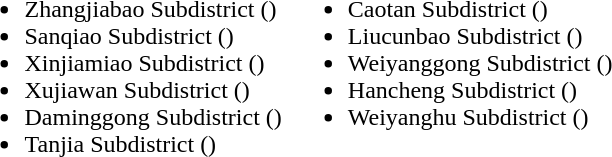<table>
<tr>
<td valign="top"><br><ul><li>Zhangjiabao Subdistrict ()</li><li>Sanqiao Subdistrict ()</li><li>Xinjiamiao Subdistrict ()</li><li>Xujiawan Subdistrict ()</li><li>Daminggong Subdistrict ()</li><li>Tanjia Subdistrict ()</li></ul></td>
<td valign="top"><br><ul><li>Caotan Subdistrict ()</li><li>Liucunbao Subdistrict ()</li><li>Weiyanggong Subdistrict ()</li><li>Hancheng Subdistrict ()</li><li>Weiyanghu Subdistrict ()</li></ul></td>
</tr>
</table>
